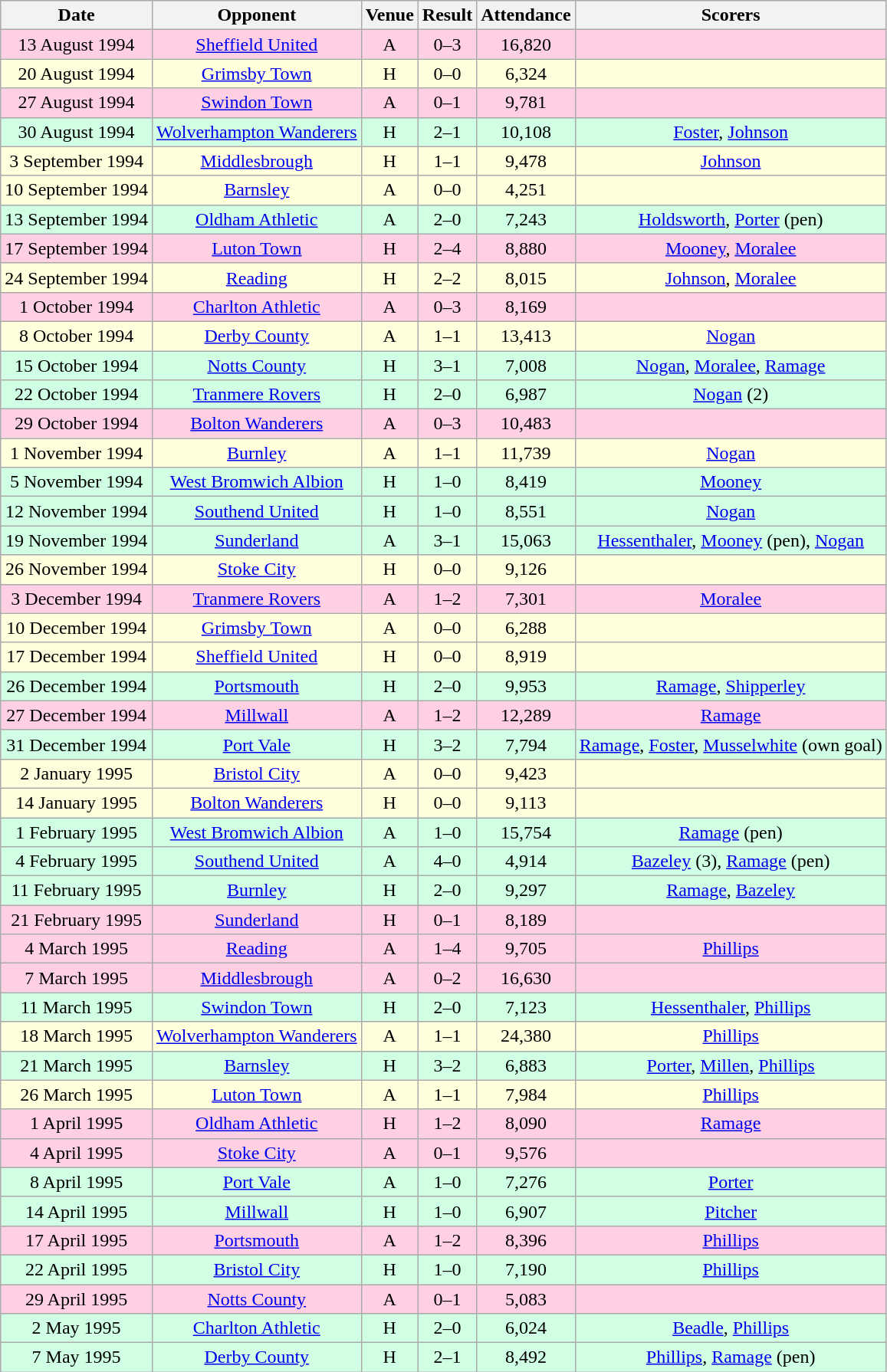<table class="wikitable sortable" style="font-size:100%; text-align:center">
<tr>
<th>Date</th>
<th>Opponent</th>
<th>Venue</th>
<th>Result</th>
<th>Attendance</th>
<th>Scorers</th>
</tr>
<tr style="background-color: #ffd0e3;">
<td>13 August 1994</td>
<td><a href='#'>Sheffield United</a></td>
<td>A</td>
<td>0–3</td>
<td>16,820</td>
<td></td>
</tr>
<tr style="background-color: #ffffdd;">
<td>20 August 1994</td>
<td><a href='#'>Grimsby Town</a></td>
<td>H</td>
<td>0–0</td>
<td>6,324</td>
<td></td>
</tr>
<tr style="background-color: #ffd0e3;">
<td>27 August 1994</td>
<td><a href='#'>Swindon Town</a></td>
<td>A</td>
<td>0–1</td>
<td>9,781</td>
<td></td>
</tr>
<tr style="background-color: #d0ffe3;">
<td>30 August 1994</td>
<td><a href='#'>Wolverhampton Wanderers</a></td>
<td>H</td>
<td>2–1</td>
<td>10,108</td>
<td><a href='#'>Foster</a>, <a href='#'>Johnson</a></td>
</tr>
<tr style="background-color: #ffffdd;">
<td>3 September 1994</td>
<td><a href='#'>Middlesbrough</a></td>
<td>H</td>
<td>1–1</td>
<td>9,478</td>
<td><a href='#'>Johnson</a></td>
</tr>
<tr style="background-color: #ffffdd;">
<td>10 September 1994</td>
<td><a href='#'>Barnsley</a></td>
<td>A</td>
<td>0–0</td>
<td>4,251</td>
<td></td>
</tr>
<tr style="background-color: #d0ffe3;">
<td>13 September 1994</td>
<td><a href='#'>Oldham Athletic</a></td>
<td>A</td>
<td>2–0</td>
<td>7,243</td>
<td><a href='#'>Holdsworth</a>, <a href='#'>Porter</a> (pen)</td>
</tr>
<tr style="background-color: #ffd0e3;">
<td>17 September 1994</td>
<td><a href='#'>Luton Town</a></td>
<td>H</td>
<td>2–4</td>
<td>8,880</td>
<td><a href='#'>Mooney</a>, <a href='#'>Moralee</a></td>
</tr>
<tr style="background-color: #ffffdd;">
<td>24 September 1994</td>
<td><a href='#'>Reading</a></td>
<td>H</td>
<td>2–2</td>
<td>8,015</td>
<td><a href='#'>Johnson</a>, <a href='#'>Moralee</a></td>
</tr>
<tr style="background-color: #ffd0e3;">
<td>1 October 1994</td>
<td><a href='#'>Charlton Athletic</a></td>
<td>A</td>
<td>0–3</td>
<td>8,169</td>
<td></td>
</tr>
<tr style="background-color: #ffffdd;">
<td>8 October 1994</td>
<td><a href='#'>Derby County</a></td>
<td>A</td>
<td>1–1</td>
<td>13,413</td>
<td><a href='#'>Nogan</a></td>
</tr>
<tr style="background-color: #d0ffe3;">
<td>15 October 1994</td>
<td><a href='#'>Notts County</a></td>
<td>H</td>
<td>3–1</td>
<td>7,008</td>
<td><a href='#'>Nogan</a>, <a href='#'>Moralee</a>, <a href='#'>Ramage</a></td>
</tr>
<tr style="background-color: #d0ffe3;">
<td>22 October 1994</td>
<td><a href='#'>Tranmere Rovers</a></td>
<td>H</td>
<td>2–0</td>
<td>6,987</td>
<td><a href='#'>Nogan</a> (2)</td>
</tr>
<tr style="background-color: #ffd0e3;">
<td>29 October 1994</td>
<td><a href='#'>Bolton Wanderers</a></td>
<td>A</td>
<td>0–3</td>
<td>10,483</td>
<td></td>
</tr>
<tr style="background-color: #ffffdd;">
<td>1 November 1994</td>
<td><a href='#'>Burnley</a></td>
<td>A</td>
<td>1–1</td>
<td>11,739</td>
<td><a href='#'>Nogan</a></td>
</tr>
<tr style="background-color: #d0ffe3;">
<td>5 November 1994</td>
<td><a href='#'>West Bromwich Albion</a></td>
<td>H</td>
<td>1–0</td>
<td>8,419</td>
<td><a href='#'>Mooney</a></td>
</tr>
<tr style="background-color: #d0ffe3;">
<td>12 November 1994</td>
<td><a href='#'>Southend United</a></td>
<td>H</td>
<td>1–0</td>
<td>8,551</td>
<td><a href='#'>Nogan</a></td>
</tr>
<tr style="background-color: #d0ffe3;">
<td>19 November 1994</td>
<td><a href='#'>Sunderland</a></td>
<td>A</td>
<td>3–1</td>
<td>15,063</td>
<td><a href='#'>Hessenthaler</a>, <a href='#'>Mooney</a> (pen), <a href='#'>Nogan</a></td>
</tr>
<tr style="background-color: #ffffdd;">
<td>26 November 1994</td>
<td><a href='#'>Stoke City</a></td>
<td>H</td>
<td>0–0</td>
<td>9,126</td>
<td></td>
</tr>
<tr style="background-color: #ffd0e3;">
<td>3 December 1994</td>
<td><a href='#'>Tranmere Rovers</a></td>
<td>A</td>
<td>1–2</td>
<td>7,301</td>
<td><a href='#'>Moralee</a></td>
</tr>
<tr style="background-color: #ffffdd;">
<td>10 December 1994</td>
<td><a href='#'>Grimsby Town</a></td>
<td>A</td>
<td>0–0</td>
<td>6,288</td>
<td></td>
</tr>
<tr style="background-color: #ffffdd;">
<td>17 December 1994</td>
<td><a href='#'>Sheffield United</a></td>
<td>H</td>
<td>0–0</td>
<td>8,919</td>
<td></td>
</tr>
<tr style="background-color: #d0ffe3;">
<td>26 December 1994</td>
<td><a href='#'>Portsmouth</a></td>
<td>H</td>
<td>2–0</td>
<td>9,953</td>
<td><a href='#'>Ramage</a>, <a href='#'>Shipperley</a></td>
</tr>
<tr style="background-color: #ffd0e3;">
<td>27 December 1994</td>
<td><a href='#'>Millwall</a></td>
<td>A</td>
<td>1–2</td>
<td>12,289</td>
<td><a href='#'>Ramage</a></td>
</tr>
<tr style="background-color: #d0ffe3;">
<td>31 December 1994</td>
<td><a href='#'>Port Vale</a></td>
<td>H</td>
<td>3–2</td>
<td>7,794</td>
<td><a href='#'>Ramage</a>, <a href='#'>Foster</a>, <a href='#'>Musselwhite</a> (own goal)</td>
</tr>
<tr style="background-color: #ffffdd;">
<td>2 January 1995</td>
<td><a href='#'>Bristol City</a></td>
<td>A</td>
<td>0–0</td>
<td>9,423</td>
<td></td>
</tr>
<tr style="background-color: #ffffdd;">
<td>14 January 1995</td>
<td><a href='#'>Bolton Wanderers</a></td>
<td>H</td>
<td>0–0</td>
<td>9,113</td>
<td></td>
</tr>
<tr style="background-color: #d0ffe3;">
<td>1 February 1995</td>
<td><a href='#'>West Bromwich Albion</a></td>
<td>A</td>
<td>1–0</td>
<td>15,754</td>
<td><a href='#'>Ramage</a> (pen)</td>
</tr>
<tr style="background-color: #d0ffe3;">
<td>4 February 1995</td>
<td><a href='#'>Southend United</a></td>
<td>A</td>
<td>4–0</td>
<td>4,914</td>
<td><a href='#'>Bazeley</a> (3), <a href='#'>Ramage</a> (pen)</td>
</tr>
<tr style="background-color: #d0ffe3;">
<td>11 February 1995</td>
<td><a href='#'>Burnley</a></td>
<td>H</td>
<td>2–0</td>
<td>9,297</td>
<td><a href='#'>Ramage</a>, <a href='#'>Bazeley</a></td>
</tr>
<tr style="background-color: #ffd0e3;">
<td>21 February 1995</td>
<td><a href='#'>Sunderland</a></td>
<td>H</td>
<td>0–1</td>
<td>8,189</td>
<td></td>
</tr>
<tr style="background-color: #ffd0e3;">
<td>4 March 1995</td>
<td><a href='#'>Reading</a></td>
<td>A</td>
<td>1–4</td>
<td>9,705</td>
<td><a href='#'>Phillips</a></td>
</tr>
<tr style="background-color: #ffd0e3;">
<td>7 March 1995</td>
<td><a href='#'>Middlesbrough</a></td>
<td>A</td>
<td>0–2</td>
<td>16,630</td>
<td></td>
</tr>
<tr style="background-color: #d0ffe3;">
<td>11 March 1995</td>
<td><a href='#'>Swindon Town</a></td>
<td>H</td>
<td>2–0</td>
<td>7,123</td>
<td><a href='#'>Hessenthaler</a>, <a href='#'>Phillips</a></td>
</tr>
<tr style="background-color: #ffffdd;">
<td>18 March 1995</td>
<td><a href='#'>Wolverhampton Wanderers</a></td>
<td>A</td>
<td>1–1</td>
<td>24,380</td>
<td><a href='#'>Phillips</a></td>
</tr>
<tr style="background-color: #d0ffe3;">
<td>21 March 1995</td>
<td><a href='#'>Barnsley</a></td>
<td>H</td>
<td>3–2</td>
<td>6,883</td>
<td><a href='#'>Porter</a>, <a href='#'>Millen</a>, <a href='#'>Phillips</a></td>
</tr>
<tr style="background-color: #ffffdd;">
<td>26 March 1995</td>
<td><a href='#'>Luton Town</a></td>
<td>A</td>
<td>1–1</td>
<td>7,984</td>
<td><a href='#'>Phillips</a></td>
</tr>
<tr style="background-color: #ffd0e3;">
<td>1 April 1995</td>
<td><a href='#'>Oldham Athletic</a></td>
<td>H</td>
<td>1–2</td>
<td>8,090</td>
<td><a href='#'>Ramage</a></td>
</tr>
<tr style="background-color: #ffd0e3;">
<td>4 April 1995</td>
<td><a href='#'>Stoke City</a></td>
<td>A</td>
<td>0–1</td>
<td>9,576</td>
<td></td>
</tr>
<tr style="background-color: #d0ffe3;">
<td>8 April 1995</td>
<td><a href='#'>Port Vale</a></td>
<td>A</td>
<td>1–0</td>
<td>7,276</td>
<td><a href='#'>Porter</a></td>
</tr>
<tr style="background-color: #d0ffe3;">
<td>14 April 1995</td>
<td><a href='#'>Millwall</a></td>
<td>H</td>
<td>1–0</td>
<td>6,907</td>
<td><a href='#'>Pitcher</a></td>
</tr>
<tr style="background-color: #ffd0e3;">
<td>17 April 1995</td>
<td><a href='#'>Portsmouth</a></td>
<td>A</td>
<td>1–2</td>
<td>8,396</td>
<td><a href='#'>Phillips</a></td>
</tr>
<tr style="background-color: #d0ffe3;">
<td>22 April 1995</td>
<td><a href='#'>Bristol City</a></td>
<td>H</td>
<td>1–0</td>
<td>7,190</td>
<td><a href='#'>Phillips</a></td>
</tr>
<tr style="background-color: #ffd0e3;">
<td>29 April 1995</td>
<td><a href='#'>Notts County</a></td>
<td>A</td>
<td>0–1</td>
<td>5,083</td>
<td></td>
</tr>
<tr style="background-color: #d0ffe3;">
<td>2 May 1995</td>
<td><a href='#'>Charlton Athletic</a></td>
<td>H</td>
<td>2–0</td>
<td>6,024</td>
<td><a href='#'>Beadle</a>, <a href='#'>Phillips</a></td>
</tr>
<tr style="background-color: #d0ffe3;">
<td>7 May 1995</td>
<td><a href='#'>Derby County</a></td>
<td>H</td>
<td>2–1</td>
<td>8,492</td>
<td><a href='#'>Phillips</a>, <a href='#'>Ramage</a> (pen)</td>
</tr>
</table>
